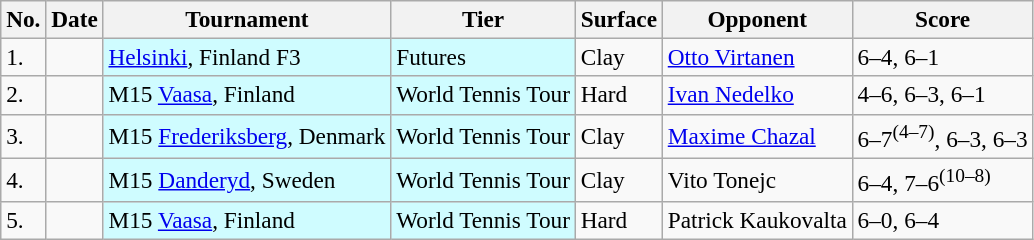<table class="sortable wikitable" style=font-size:97%>
<tr>
<th class="unsortable">No.</th>
<th>Date</th>
<th>Tournament</th>
<th>Tier</th>
<th>Surface</th>
<th>Opponent</th>
<th class="unsortable">Score</th>
</tr>
<tr>
<td>1.</td>
<td></td>
<td style="background:#cffcff;"><a href='#'>Helsinki</a>, Finland F3</td>
<td style="background:#cffcff;">Futures</td>
<td>Clay</td>
<td> <a href='#'>Otto Virtanen</a></td>
<td>6–4, 6–1</td>
</tr>
<tr>
<td>2.</td>
<td></td>
<td style="background:#cffcff;">M15 <a href='#'>Vaasa</a>, Finland</td>
<td style="background:#cffcff;">World Tennis Tour</td>
<td>Hard</td>
<td> <a href='#'>Ivan Nedelko</a></td>
<td>4–6, 6–3, 6–1</td>
</tr>
<tr>
<td>3.</td>
<td></td>
<td style="background:#cffcff;">M15 <a href='#'>Frederiksberg</a>, Denmark</td>
<td style="background:#cffcff;">World Tennis Tour</td>
<td>Clay</td>
<td> <a href='#'>Maxime Chazal</a></td>
<td>6–7<sup>(4–7)</sup>, 6–3, 6–3</td>
</tr>
<tr>
<td>4.</td>
<td></td>
<td style="background:#cffcff;">M15 <a href='#'>Danderyd</a>, Sweden</td>
<td style="background:#cffcff;">World Tennis Tour</td>
<td>Clay</td>
<td> Vito Tonejc</td>
<td>6–4, 7–6<sup>(10–8)</sup></td>
</tr>
<tr>
<td>5.</td>
<td></td>
<td style="background:#cffcff;">M15 <a href='#'>Vaasa</a>, Finland</td>
<td style="background:#cffcff;">World Tennis Tour</td>
<td>Hard</td>
<td> Patrick Kaukovalta</td>
<td>6–0, 6–4</td>
</tr>
</table>
